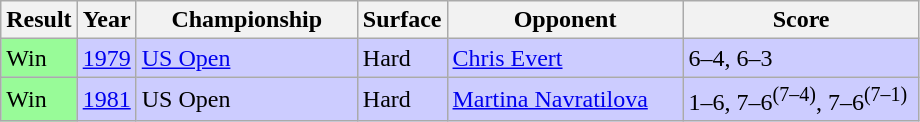<table class='sortable wikitable'>
<tr>
<th style="width:40px">Result</th>
<th style="width:30px">Year</th>
<th style="width:140px">Championship</th>
<th style="width:50px">Surface</th>
<th style="width:150px">Opponent</th>
<th style="width:150px" class="unsortable">Score</th>
</tr>
<tr style="background:#ccccff;">
<td style="background:#98fb98;">Win</td>
<td><a href='#'>1979</a></td>
<td><a href='#'>US Open</a></td>
<td>Hard</td>
<td> <a href='#'>Chris Evert</a></td>
<td>6–4, 6–3</td>
</tr>
<tr style="background:#ccccff;">
<td style="background:#98fb98;">Win</td>
<td><a href='#'>1981</a></td>
<td>US Open</td>
<td>Hard</td>
<td> <a href='#'>Martina Navratilova</a></td>
<td>1–6, 7–6<sup>(7–4)</sup>, 7–6<sup>(7–1)</sup></td>
</tr>
</table>
